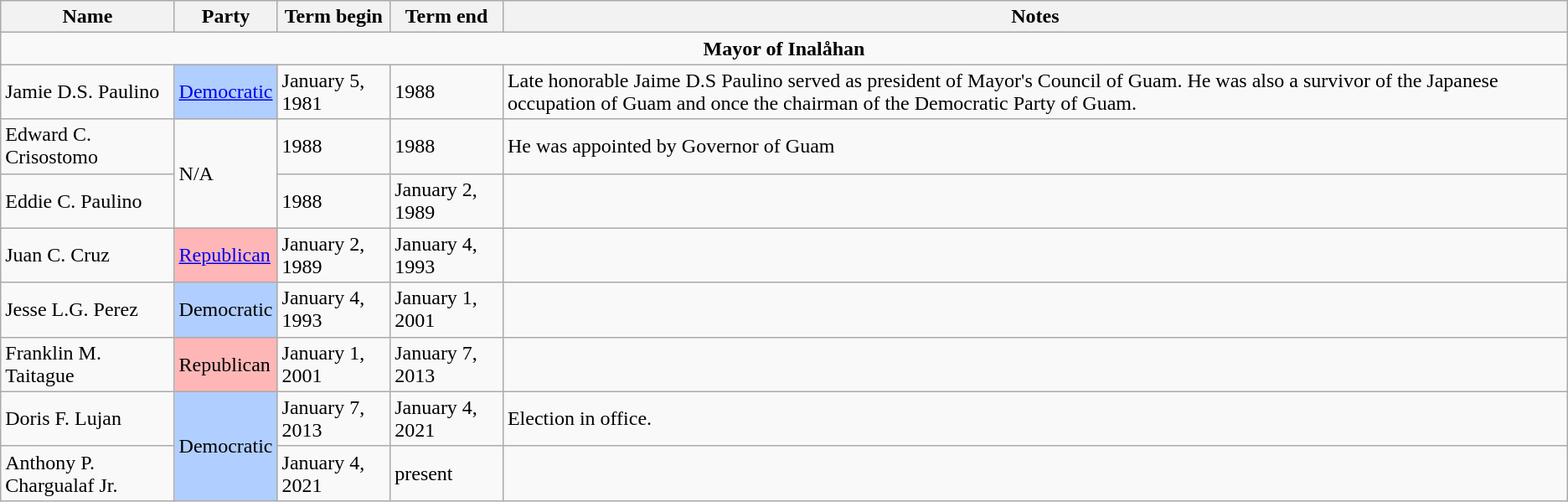<table class="wikitable">
<tr>
<th>Name</th>
<th>Party</th>
<th>Term begin</th>
<th>Term end</th>
<th>Notes</th>
</tr>
<tr>
<td colspan="5" align=center><strong>Mayor of Inalåhan</strong></td>
</tr>
<tr>
<td>Jamie D.S. Paulino</td>
<td style="background-color: #B0CEFF";><a href='#'>Democratic</a></td>
<td>January 5, 1981</td>
<td>1988</td>
<td>Late honorable Jaime D.S Paulino served as president of Mayor's Council of Guam. He was also a survivor of the Japanese occupation of Guam and once the chairman of the Democratic Party of Guam.</td>
</tr>
<tr>
<td>Edward C. Crisostomo</td>
<td rowspan=2>N/A</td>
<td>1988</td>
<td>1988</td>
<td>He was appointed by Governor of Guam</td>
</tr>
<tr>
<td>Eddie C. Paulino</td>
<td>1988</td>
<td>January 2, 1989</td>
<td></td>
</tr>
<tr>
<td>Juan C. Cruz</td>
<td style="background-color: #FFB6B6";><a href='#'>Republican</a></td>
<td>January 2, 1989</td>
<td>January 4, 1993</td>
<td></td>
</tr>
<tr>
<td>Jesse L.G. Perez</td>
<td style="background-color: #B0CEFF";>Democratic</td>
<td>January 4, 1993</td>
<td>January 1, 2001</td>
<td></td>
</tr>
<tr>
<td>Franklin M. Taitague</td>
<td style="background-color: #FFB6B6";>Republican</td>
<td>January 1, 2001</td>
<td>January 7, 2013</td>
<td></td>
</tr>
<tr>
<td>Doris F. Lujan</td>
<td style="background-color: #B0CEFF"; rowspan="2">Democratic</td>
<td>January 7, 2013</td>
<td>January 4, 2021</td>
<td>Election in office.</td>
</tr>
<tr>
<td>Anthony P. Chargualaf Jr.</td>
<td>January 4, 2021</td>
<td>present</td>
<td></td>
</tr>
</table>
